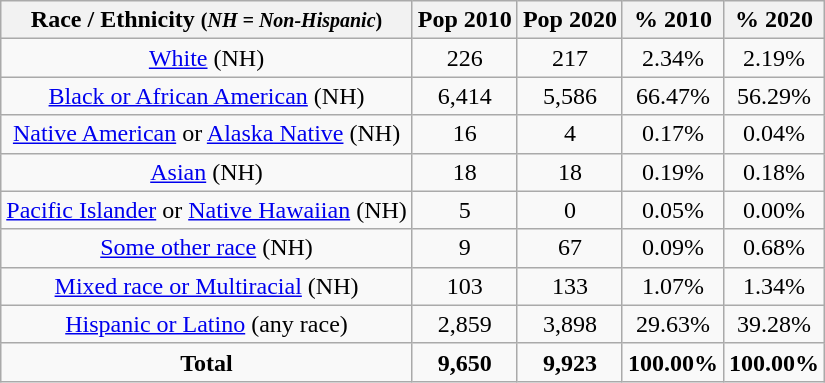<table class="wikitable" style="text-align:center;">
<tr>
<th>Race / Ethnicity <small>(<em>NH = Non-Hispanic</em>)</small></th>
<th>Pop 2010</th>
<th>Pop 2020</th>
<th>% 2010</th>
<th>% 2020</th>
</tr>
<tr>
<td><a href='#'>White</a> (NH)</td>
<td>226</td>
<td>217</td>
<td>2.34%</td>
<td>2.19%</td>
</tr>
<tr>
<td><a href='#'>Black or African American</a> (NH)</td>
<td>6,414</td>
<td>5,586</td>
<td>66.47%</td>
<td>56.29%</td>
</tr>
<tr>
<td><a href='#'>Native American</a> or <a href='#'>Alaska Native</a> (NH)</td>
<td>16</td>
<td>4</td>
<td>0.17%</td>
<td>0.04%</td>
</tr>
<tr>
<td><a href='#'>Asian</a> (NH)</td>
<td>18</td>
<td>18</td>
<td>0.19%</td>
<td>0.18%</td>
</tr>
<tr>
<td><a href='#'>Pacific Islander</a> or <a href='#'>Native Hawaiian</a> (NH)</td>
<td>5</td>
<td>0</td>
<td>0.05%</td>
<td>0.00%</td>
</tr>
<tr>
<td><a href='#'>Some other race</a> (NH)</td>
<td>9</td>
<td>67</td>
<td>0.09%</td>
<td>0.68%</td>
</tr>
<tr>
<td><a href='#'>Mixed race or Multiracial</a> (NH)</td>
<td>103</td>
<td>133</td>
<td>1.07%</td>
<td>1.34%</td>
</tr>
<tr>
<td><a href='#'>Hispanic or Latino</a> (any race)</td>
<td>2,859</td>
<td>3,898</td>
<td>29.63%</td>
<td>39.28%</td>
</tr>
<tr>
<td><strong>Total</strong></td>
<td><strong>9,650</strong></td>
<td><strong>9,923</strong></td>
<td><strong>100.00%</strong></td>
<td><strong>100.00%</strong></td>
</tr>
</table>
